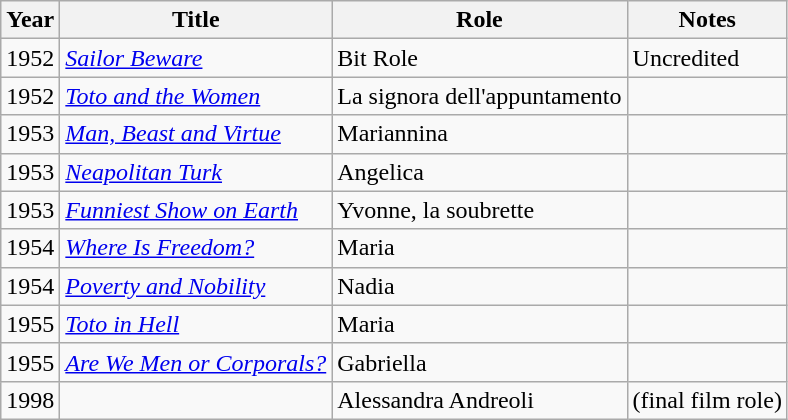<table class="wikitable">
<tr>
<th>Year</th>
<th>Title</th>
<th>Role</th>
<th>Notes</th>
</tr>
<tr>
<td>1952</td>
<td><em><a href='#'>Sailor Beware</a></em></td>
<td>Bit Role</td>
<td>Uncredited</td>
</tr>
<tr>
<td>1952</td>
<td><em><a href='#'>Toto and the Women</a></em></td>
<td>La signora dell'appuntamento</td>
<td></td>
</tr>
<tr>
<td>1953</td>
<td><em><a href='#'>Man, Beast and Virtue</a></em></td>
<td>Mariannina</td>
<td></td>
</tr>
<tr>
<td>1953</td>
<td><em><a href='#'>Neapolitan Turk</a></em></td>
<td>Angelica</td>
<td></td>
</tr>
<tr>
<td>1953</td>
<td><em><a href='#'>Funniest Show on Earth</a></em></td>
<td>Yvonne, la soubrette</td>
<td></td>
</tr>
<tr>
<td>1954</td>
<td><em><a href='#'>Where Is Freedom?</a></em></td>
<td>Maria</td>
<td></td>
</tr>
<tr>
<td>1954</td>
<td><em><a href='#'>Poverty and Nobility</a></em></td>
<td>Nadia</td>
<td></td>
</tr>
<tr>
<td>1955</td>
<td><em><a href='#'>Toto in Hell</a></em></td>
<td>Maria</td>
<td></td>
</tr>
<tr>
<td>1955</td>
<td><em><a href='#'>Are We Men or Corporals?</a></em></td>
<td>Gabriella</td>
<td></td>
</tr>
<tr>
<td>1998</td>
<td><em></em></td>
<td>Alessandra Andreoli</td>
<td>(final film role)</td>
</tr>
</table>
